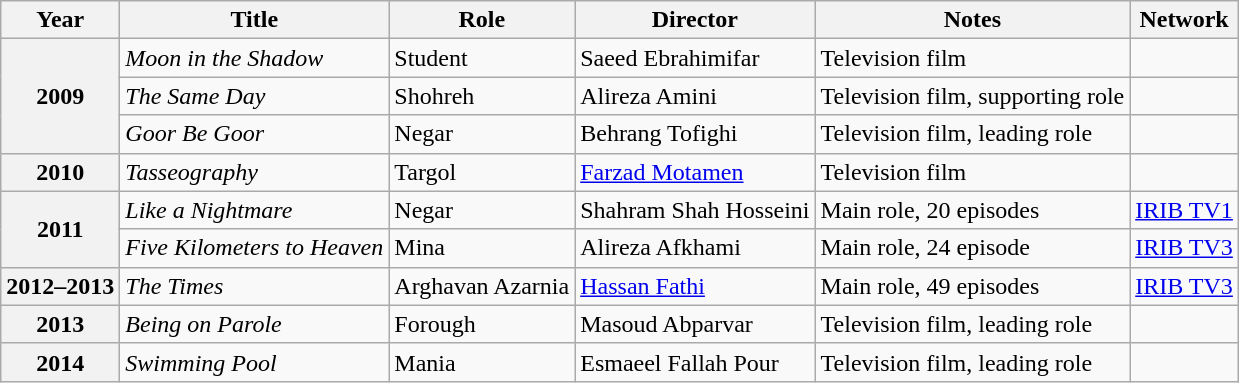<table class="wikitable plainrowheaders sortable"  style=font-size:100%>
<tr>
<th scope="col">Year</th>
<th scope="col">Title</th>
<th scope="col">Role</th>
<th scope="col">Director</th>
<th scope="col" class="unsortable">Notes</th>
<th scope="col" class="unsortable">Network</th>
</tr>
<tr>
<th scope=row rowspan="3">2009</th>
<td><em>Moon in the Shadow</em></td>
<td>Student</td>
<td>Saeed Ebrahimifar</td>
<td>Television film</td>
<td></td>
</tr>
<tr>
<td><em>The Same Day</em></td>
<td>Shohreh</td>
<td>Alireza Amini</td>
<td>Television film, supporting role</td>
<td></td>
</tr>
<tr>
<td><em>Goor Be Goor</em></td>
<td>Negar</td>
<td>Behrang Tofighi</td>
<td>Television film, leading role</td>
<td></td>
</tr>
<tr>
<th scope=row>2010</th>
<td><em>Tasseography</em></td>
<td>Targol</td>
<td><a href='#'>Farzad Motamen</a></td>
<td>Television film</td>
<td></td>
</tr>
<tr>
<th scope=row rowspan="2">2011</th>
<td><em>Like a Nightmare</em></td>
<td>Negar</td>
<td>Shahram Shah Hosseini</td>
<td>Main role, 20 episodes</td>
<td><a href='#'>IRIB TV1</a></td>
</tr>
<tr>
<td><em>Five Kilometers to Heaven</em></td>
<td>Mina</td>
<td>Alireza Afkhami</td>
<td>Main role, 24 episode</td>
<td><a href='#'>IRIB TV3</a></td>
</tr>
<tr>
<th scope=row>2012–2013</th>
<td><em>The Times</em></td>
<td>Arghavan Azarnia</td>
<td><a href='#'>Hassan Fathi</a></td>
<td>Main role, 49 episodes</td>
<td><a href='#'>IRIB TV3</a></td>
</tr>
<tr>
<th scope=row>2013</th>
<td><em>Being on Parole</em></td>
<td>Forough</td>
<td>Masoud Abparvar</td>
<td>Television film, leading role</td>
<td></td>
</tr>
<tr>
<th scope="row">2014</th>
<td><em>Swimming Pool</em></td>
<td>Mania</td>
<td>Esmaeel Fallah Pour</td>
<td>Television film, leading role</td>
<td></td>
</tr>
</table>
